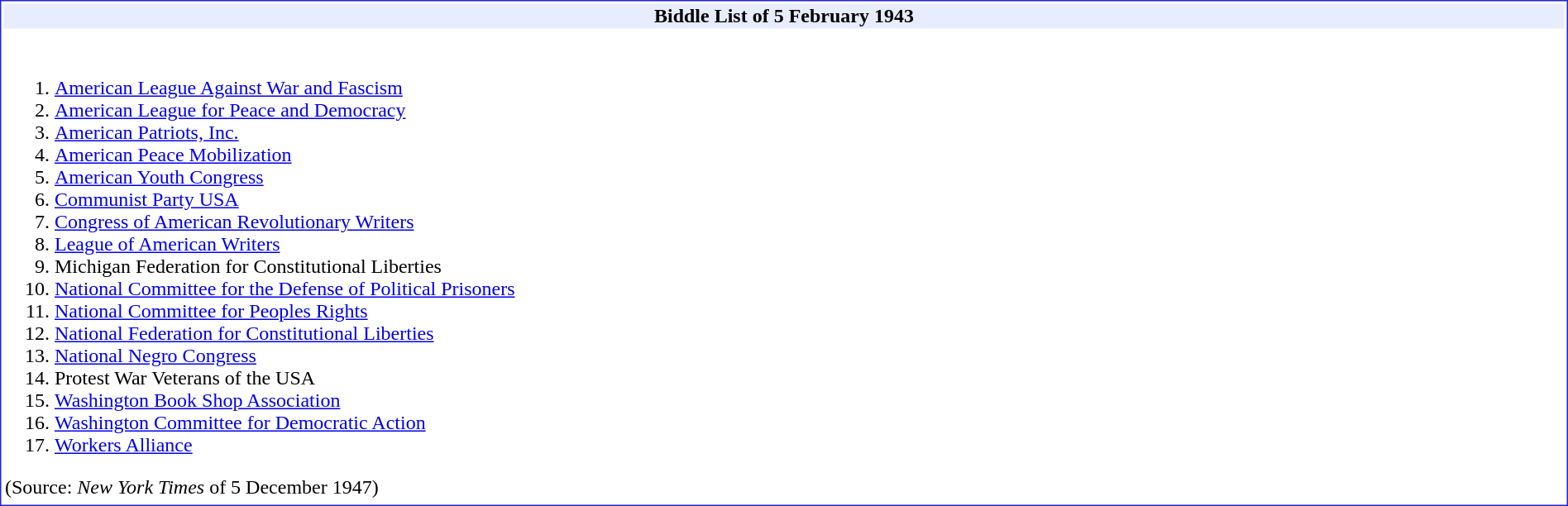<table style="width: 100%; align: center; margin-right: 1em; margin-bottom: 0.5em; border: #2222dd solid 1px; text-align: center;">
<tr>
<td colspan="16" align="center" style="background-color: #e8ecff;"><strong>Biddle List of 5 February 1943</strong></td>
</tr>
<tr>
</tr>
<tr style="background:white; color:black;">
<td align="left" valign="top"><br><ol><li><a href='#'>American League Against War and Fascism</a></li><li><a href='#'>American League for Peace and Democracy</a></li><li><a href='#'>American Patriots, Inc.</a></li><li><a href='#'>American Peace Mobilization</a></li><li><a href='#'>American Youth Congress</a></li><li><a href='#'>Communist Party USA</a></li><li><a href='#'>Congress of American Revolutionary Writers</a></li><li><a href='#'>League of American Writers</a></li><li>Michigan Federation for Constitutional Liberties</li><li><a href='#'>National Committee for the Defense of Political Prisoners</a></li><li><a href='#'>National Committee for Peoples Rights</a></li><li><a href='#'>National Federation for Constitutional Liberties</a></li><li><a href='#'>National Negro Congress</a></li><li>Protest War Veterans of the USA</li><li><a href='#'>Washington Book Shop Association</a></li><li><a href='#'>Washington Committee for Democratic Action</a></li><li><a href='#'>Workers Alliance</a></li></ol>(Source:  <em>New York Times</em> of 5 December 1947)
</td>
</tr>
<tr>
</tr>
</table>
